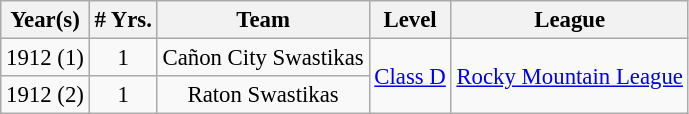<table class="wikitable" style="text-align:center; font-size: 95%;">
<tr>
<th>Year(s)</th>
<th># Yrs.</th>
<th>Team</th>
<th>Level</th>
<th>League</th>
</tr>
<tr>
<td>1912 (1)</td>
<td>1</td>
<td>Cañon City Swastikas</td>
<td rowspan=2><a href='#'>Class D</a></td>
<td rowspan=2><a href='#'>Rocky Mountain League</a></td>
</tr>
<tr>
<td>1912 (2)</td>
<td>1</td>
<td>Raton Swastikas</td>
</tr>
</table>
